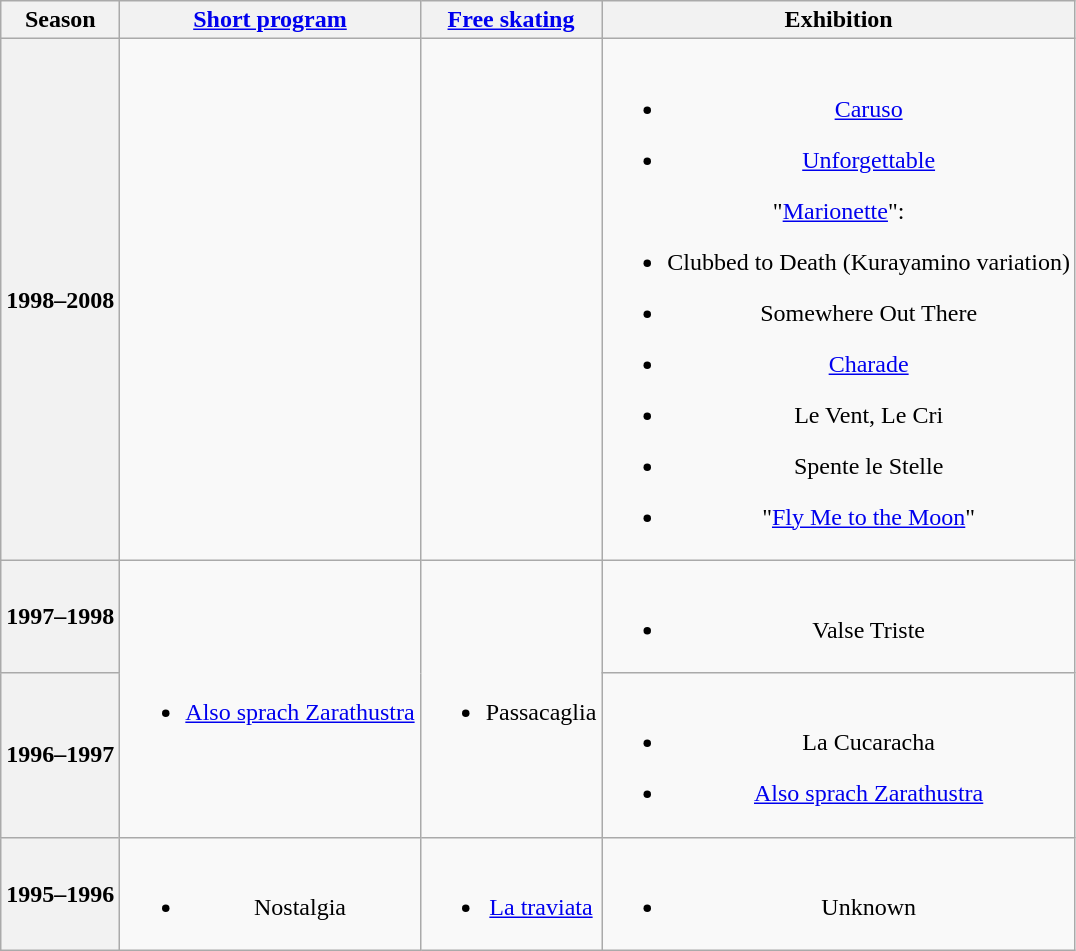<table class="wikitable" style="text-align:center">
<tr>
<th>Season</th>
<th><a href='#'>Short program</a></th>
<th><a href='#'>Free skating</a></th>
<th>Exhibition</th>
</tr>
<tr>
<th>1998–2008 <br> </th>
<td></td>
<td></td>
<td><br><ul><li><a href='#'>Caruso</a> <br></li></ul><ul><li><a href='#'>Unforgettable</a> <br></li></ul>"<a href='#'>Marionette</a>":<ul><li>Clubbed to Death (Kurayamino variation) <br></li></ul><ul><li>Somewhere Out There <br></li></ul><ul><li><a href='#'>Charade</a> <br></li></ul><ul><li>Le Vent, Le Cri <br></li></ul><ul><li>Spente le Stelle <br></li></ul><ul><li>"<a href='#'>Fly Me to the Moon</a>" <br></li></ul></td>
</tr>
<tr>
<th>1997–1998 <br> </th>
<td rowspan=2><br><ul><li><a href='#'>Also sprach Zarathustra</a> <br></li></ul></td>
<td rowspan=2><br><ul><li>Passacaglia <br></li></ul></td>
<td><br><ul><li>Valse Triste <br></li></ul></td>
</tr>
<tr>
<th>1996–1997 <br> </th>
<td><br><ul><li>La Cucaracha</li></ul><ul><li><a href='#'>Also sprach Zarathustra</a> <br></li></ul></td>
</tr>
<tr>
<th>1995–1996 <br> </th>
<td><br><ul><li>Nostalgia <br></li></ul></td>
<td><br><ul><li><a href='#'>La traviata</a> <br></li></ul></td>
<td><br><ul><li>Unknown</li></ul></td>
</tr>
</table>
